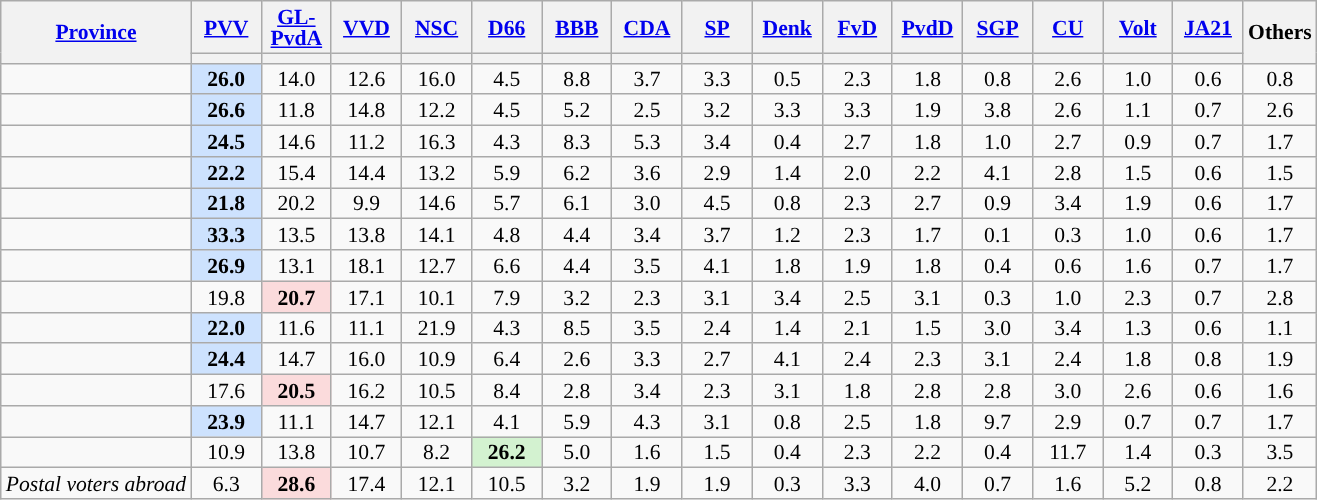<table class="wikitable sortable" style="text-align:center;font-size:90%;line-height:14px">
<tr>
<th rowspan="2"><a href='#'>Province</a></th>
<th style="width:40px;"><a href='#'>PVV</a></th>
<th style="width:40px;"><a href='#'>GL-<br>PvdA</a></th>
<th style="width:40px;"><a href='#'>VVD</a></th>
<th style="width:40px;"><a href='#'>NSC</a></th>
<th style="width:40px;"><a href='#'>D66</a></th>
<th style="width:40px;"><a href='#'>BBB</a></th>
<th style="width:40px;"><a href='#'>CDA</a></th>
<th style="width:40px;"><a href='#'>SP</a></th>
<th style="width:40px;"><a href='#'>Denk</a></th>
<th style="width:40px;"><a href='#'>FvD</a></th>
<th style="width:40px;"><a href='#'>PvdD</a></th>
<th style="width:40px;"><a href='#'>SGP</a></th>
<th style="width:40px;"><a href='#'>CU</a></th>
<th style="width:40px;"><a href='#'>Volt</a></th>
<th style="width:40px;"><a href='#'>JA21</a></th>
<th style="width:40px;" rowspan="2">Others</th>
</tr>
<tr>
<th style="background:"></th>
<th style="background:"></th>
<th style="background:"></th>
<th style="background:"></th>
<th style="background:"></th>
<th style="background:"></th>
<th style="background:"></th>
<th style="background:"></th>
<th style="background:"></th>
<th style="background:"></th>
<th style="background:"></th>
<th style="background:"></th>
<th style="background:"></th>
<th style="background:"></th>
<th style="background:"></th>
</tr>
<tr>
<td align="left"></td>
<td style="background:#CDE2FE"><strong>26.0</strong></td>
<td>14.0</td>
<td>12.6</td>
<td>16.0</td>
<td>4.5</td>
<td>8.8</td>
<td>3.7</td>
<td>3.3</td>
<td>0.5</td>
<td>2.3</td>
<td>1.8</td>
<td>0.8</td>
<td>2.6</td>
<td>1.0</td>
<td>0.6</td>
<td>0.8</td>
</tr>
<tr>
<td align="left"></td>
<td style="background:#CDE2FE"><strong>26.6</strong></td>
<td>11.8</td>
<td>14.8</td>
<td>12.2</td>
<td>4.5</td>
<td>5.2</td>
<td>2.5</td>
<td>3.2</td>
<td>3.3</td>
<td>3.3</td>
<td>1.9</td>
<td>3.8</td>
<td>2.6</td>
<td>1.1</td>
<td>0.7</td>
<td>2.6</td>
</tr>
<tr>
<td align="left"></td>
<td style="background:#CDE2FE"><strong>24.5</strong></td>
<td>14.6</td>
<td>11.2</td>
<td>16.3</td>
<td>4.3</td>
<td>8.3</td>
<td>5.3</td>
<td>3.4</td>
<td>0.4</td>
<td>2.7</td>
<td>1.8</td>
<td>1.0</td>
<td>2.7</td>
<td>0.9</td>
<td>0.7</td>
<td>1.7</td>
</tr>
<tr>
<td align="left"></td>
<td style="background:#CDE2FE"><strong>22.2</strong></td>
<td>15.4</td>
<td>14.4</td>
<td>13.2</td>
<td>5.9</td>
<td>6.2</td>
<td>3.6</td>
<td>2.9</td>
<td>1.4</td>
<td>2.0</td>
<td>2.2</td>
<td>4.1</td>
<td>2.8</td>
<td>1.5</td>
<td>0.6</td>
<td>1.5</td>
</tr>
<tr>
<td align="left"></td>
<td style="background:#CDE2FE"><strong>21.8</strong></td>
<td>20.2</td>
<td>9.9</td>
<td>14.6</td>
<td>5.7</td>
<td>6.1</td>
<td>3.0</td>
<td>4.5</td>
<td>0.8</td>
<td>2.3</td>
<td>2.7</td>
<td>0.9</td>
<td>3.4</td>
<td>1.9</td>
<td>0.6</td>
<td>1.7</td>
</tr>
<tr>
<td align="left"></td>
<td style="background:#CDE2FE"><strong>33.3</strong></td>
<td>13.5</td>
<td>13.8</td>
<td>14.1</td>
<td>4.8</td>
<td>4.4</td>
<td>3.4</td>
<td>3.7</td>
<td>1.2</td>
<td>2.3</td>
<td>1.7</td>
<td>0.1</td>
<td>0.3</td>
<td>1.0</td>
<td>0.6</td>
<td>1.7</td>
</tr>
<tr>
<td align="left"></td>
<td style="background:#CDE2FE"><strong>26.9</strong></td>
<td>13.1</td>
<td>18.1</td>
<td>12.7</td>
<td>6.6</td>
<td>4.4</td>
<td>3.5</td>
<td>4.1</td>
<td>1.8</td>
<td>1.9</td>
<td>1.8</td>
<td>0.4</td>
<td>0.6</td>
<td>1.6</td>
<td>0.7</td>
<td>1.7</td>
</tr>
<tr>
<td align="left"></td>
<td>19.8</td>
<td style="background:#fbdbdc"><strong>20.7</strong></td>
<td>17.1</td>
<td>10.1</td>
<td>7.9</td>
<td>3.2</td>
<td>2.3</td>
<td>3.1</td>
<td>3.4</td>
<td>2.5</td>
<td>3.1</td>
<td>0.3</td>
<td>1.0</td>
<td>2.3</td>
<td>0.7</td>
<td>2.8</td>
</tr>
<tr>
<td align="left"></td>
<td style="background:#CDE2FE"><strong>22.0</strong></td>
<td>11.6</td>
<td>11.1</td>
<td>21.9</td>
<td>4.3</td>
<td>8.5</td>
<td>3.5</td>
<td>2.4</td>
<td>1.4</td>
<td>2.1</td>
<td>1.5</td>
<td>3.0</td>
<td>3.4</td>
<td>1.3</td>
<td>0.6</td>
<td>1.1</td>
</tr>
<tr>
<td align="left"></td>
<td style="background:#CDE2FE"><strong>24.4</strong></td>
<td>14.7</td>
<td>16.0</td>
<td>10.9</td>
<td>6.4</td>
<td>2.6</td>
<td>3.3</td>
<td>2.7</td>
<td>4.1</td>
<td>2.4</td>
<td>2.3</td>
<td>3.1</td>
<td>2.4</td>
<td>1.8</td>
<td>0.8</td>
<td>1.9</td>
</tr>
<tr>
<td align="left"></td>
<td>17.6</td>
<td style="background:#fbdbdc"><strong>20.5</strong></td>
<td>16.2</td>
<td>10.5</td>
<td>8.4</td>
<td>2.8</td>
<td>3.4</td>
<td>2.3</td>
<td>3.1</td>
<td>1.8</td>
<td>2.8</td>
<td>2.8</td>
<td>3.0</td>
<td>2.6</td>
<td>0.6</td>
<td>1.6</td>
</tr>
<tr>
<td align="left"></td>
<td style="background:#CDE2FE"><strong>23.9</strong></td>
<td>11.1</td>
<td>14.7</td>
<td>12.1</td>
<td>4.1</td>
<td>5.9</td>
<td>4.3</td>
<td>3.1</td>
<td>0.8</td>
<td>2.5</td>
<td>1.8</td>
<td>9.7</td>
<td>2.9</td>
<td>0.7</td>
<td>0.7</td>
<td>1.7</td>
</tr>
<tr>
<td align=left><em></em></td>
<td>10.9</td>
<td>13.8</td>
<td>10.7</td>
<td>8.2</td>
<td style="background:#D3F2D0"><strong>26.2</strong></td>
<td>5.0</td>
<td>1.6</td>
<td>1.5</td>
<td>0.4</td>
<td>2.3</td>
<td>2.2</td>
<td>0.4</td>
<td>11.7</td>
<td>1.4</td>
<td>0.3</td>
<td>3.5</td>
</tr>
<tr>
<td align=left><em>Postal voters abroad</em></td>
<td>6.3</td>
<td style="background:#fbdbdc"><strong>28.6</strong></td>
<td>17.4</td>
<td>12.1</td>
<td>10.5</td>
<td>3.2</td>
<td>1.9</td>
<td>1.9</td>
<td>0.3</td>
<td>3.3</td>
<td>4.0</td>
<td>0.7</td>
<td>1.6</td>
<td>5.2</td>
<td>0.8</td>
<td>2.2</td>
</tr>
</table>
